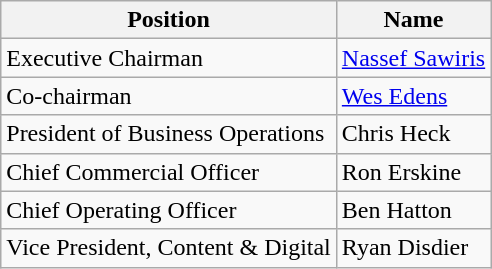<table class="wikitable">
<tr>
<th>Position</th>
<th>Name</th>
</tr>
<tr>
<td>Executive Chairman</td>
<td><a href='#'>Nassef Sawiris</a></td>
</tr>
<tr>
<td>Co-chairman</td>
<td><a href='#'>Wes Edens</a></td>
</tr>
<tr>
<td>President of Business Operations</td>
<td>Chris Heck</td>
</tr>
<tr>
<td>Chief Commercial Officer</td>
<td>Ron Erskine</td>
</tr>
<tr>
<td>Chief Operating Officer</td>
<td>Ben Hatton</td>
</tr>
<tr>
<td>Vice President, Content & Digital</td>
<td>Ryan Disdier</td>
</tr>
</table>
